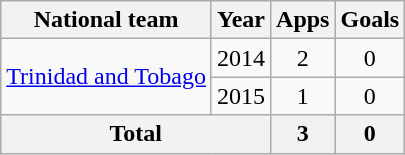<table class="wikitable" style="text-align: center">
<tr>
<th>National team</th>
<th>Year</th>
<th>Apps</th>
<th>Goals</th>
</tr>
<tr>
<td rowspan="2"><a href='#'>Trinidad and Tobago</a></td>
<td>2014</td>
<td>2</td>
<td>0</td>
</tr>
<tr>
<td>2015</td>
<td>1</td>
<td>0</td>
</tr>
<tr>
<th colspan=2>Total</th>
<th>3</th>
<th>0</th>
</tr>
</table>
